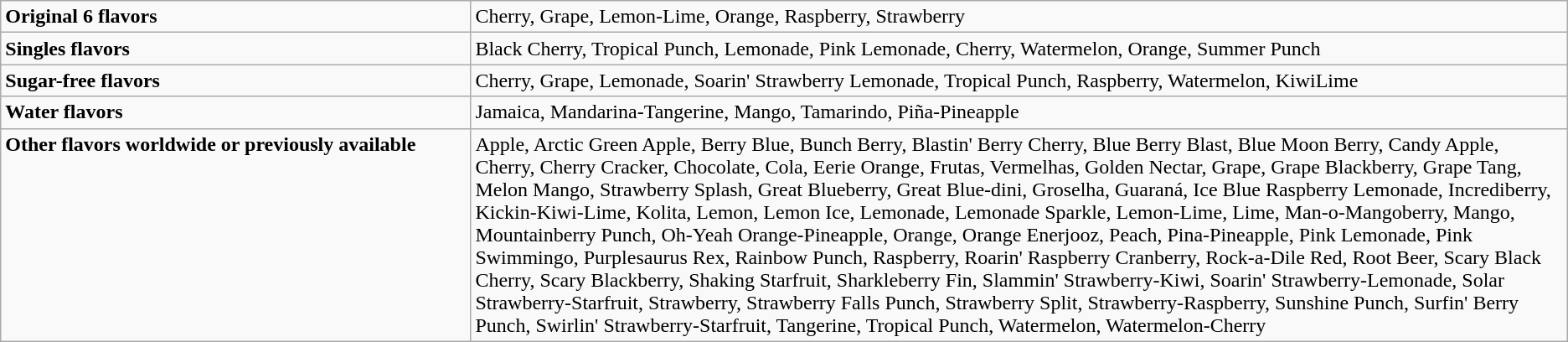<table class="wikitable">
<tr style="vertical-align:top;">
<td width="30%"><strong>Original 6 flavors</strong></td>
<td width="70%">Cherry, Grape, Lemon-Lime, Orange, Raspberry, Strawberry</td>
</tr>
<tr style="vertical-align:top;">
<td><strong>Singles flavors</strong></td>
<td>Black Cherry, Tropical Punch, Lemonade, Pink Lemonade, Cherry, Watermelon, Orange, Summer Punch</td>
</tr>
<tr style="vertical-align:top;">
<td><strong>Sugar-free flavors</strong></td>
<td>Cherry, Grape, Lemonade, Soarin' Strawberry Lemonade, Tropical Punch, Raspberry, Watermelon, KiwiLime</td>
</tr>
<tr style="vertical-align:top;">
<td><strong>Water flavors</strong></td>
<td>Jamaica, Mandarina-Tangerine, Mango, Tamarindo, Piña-Pineapple</td>
</tr>
<tr style="vertical-align:top;">
<td><strong>Other flavors worldwide or previously available</strong></td>
<td>Apple, Arctic Green Apple, Berry Blue, Bunch Berry, Blastin' Berry Cherry, Blue Berry Blast, Blue Moon Berry, Candy Apple, Cherry, Cherry Cracker, Chocolate, Cola, Eerie Orange, Frutas, Vermelhas, Golden Nectar, Grape, Grape Blackberry, Grape Tang, Melon Mango, Strawberry Splash, Great Blueberry, Great Blue-dini, Groselha, Guaraná, Ice Blue Raspberry Lemonade, Incrediberry, Kickin-Kiwi-Lime, Kolita, Lemon, Lemon Ice, Lemonade, Lemonade Sparkle, Lemon-Lime, Lime, Man-o-Mangoberry, Mango, Mountainberry Punch, Oh-Yeah Orange-Pineapple, Orange, Orange Enerjooz, Peach, Pina-Pineapple, Pink Lemonade, Pink Swimmingo, Purplesaurus Rex, Rainbow Punch, Raspberry, Roarin' Raspberry Cranberry, Rock-a-Dile Red, Root Beer, Scary Black Cherry, Scary Blackberry, Shaking Starfruit, Sharkleberry Fin, Slammin' Strawberry-Kiwi, Soarin' Strawberry-Lemonade, Solar Strawberry-Starfruit, Strawberry, Strawberry Falls Punch, Strawberry Split, Strawberry-Raspberry, Sunshine Punch, Surfin' Berry Punch, Swirlin' Strawberry-Starfruit, Tangerine, Tropical Punch, Watermelon, Watermelon-Cherry</td>
</tr>
</table>
